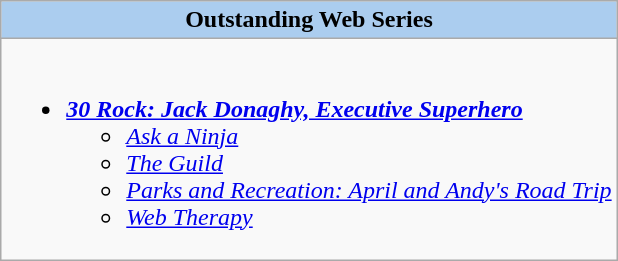<table class=wikitable style="width="100%">
<tr>
<th colspan="2" style="background:#abcdef;">Outstanding Web Series</th>
</tr>
<tr>
<td colspan="2" style="vertical-align:top;"><br><ul><li><strong><em><a href='#'>30 Rock: Jack Donaghy, Executive Superhero</a></em></strong><ul><li><em><a href='#'>Ask a Ninja</a></em></li><li><em><a href='#'>The Guild</a></em></li><li><em><a href='#'>Parks and Recreation: April and Andy's Road Trip</a></em></li><li><em><a href='#'>Web Therapy</a></em></li></ul></li></ul></td>
</tr>
</table>
